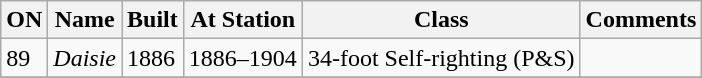<table class="wikitable">
<tr>
<th>ON</th>
<th>Name</th>
<th>Built</th>
<th>At Station</th>
<th>Class</th>
<th>Comments</th>
</tr>
<tr>
<td>89</td>
<td><em>Daisie</em></td>
<td>1886</td>
<td>1886–1904</td>
<td>34-foot Self-righting (P&S)</td>
<td></td>
</tr>
<tr>
</tr>
</table>
